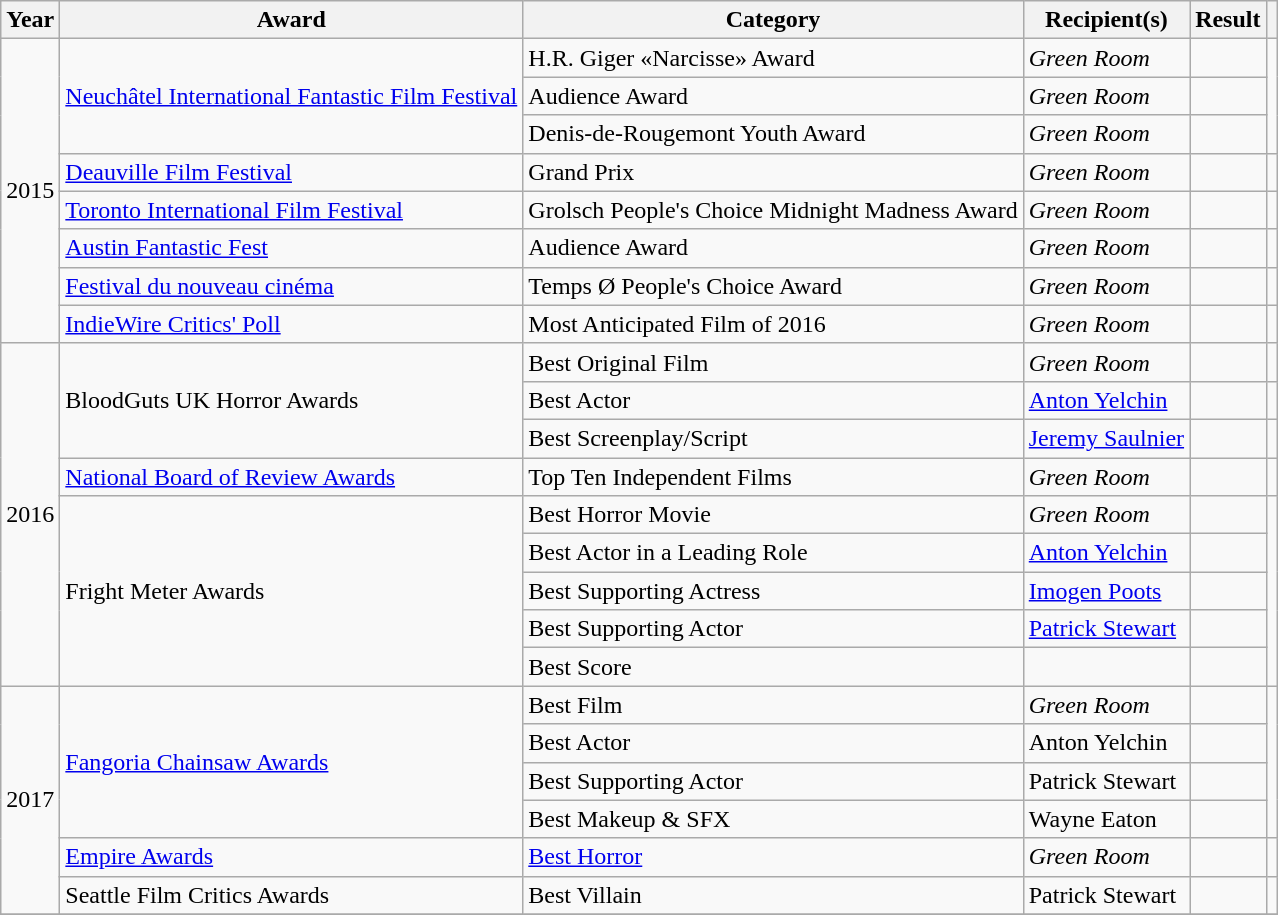<table class="wikitable sortable">
<tr>
<th scope="col">Year</th>
<th scope="col">Award</th>
<th scope="col">Category</th>
<th scope="col">Recipient(s)</th>
<th scope="col">Result</th>
<th scope="col" class="unsortable"></th>
</tr>
<tr>
<td rowspan="8">2015</td>
<td rowspan="3"><a href='#'>Neuchâtel International Fantastic Film Festival</a></td>
<td>H.R. Giger «Narcisse» Award</td>
<td><em>Green Room</em></td>
<td></td>
<td rowspan="3" style="text-align:center;"></td>
</tr>
<tr>
<td>Audience Award</td>
<td><em>Green Room</em></td>
<td></td>
</tr>
<tr>
<td>Denis-de-Rougemont Youth Award</td>
<td><em>Green Room</em></td>
<td></td>
</tr>
<tr>
<td><a href='#'>Deauville Film Festival</a></td>
<td>Grand Prix</td>
<td><em>Green Room</em></td>
<td></td>
<td style="text-align:center;"></td>
</tr>
<tr>
<td><a href='#'>Toronto International Film Festival</a></td>
<td>Grolsch People's Choice Midnight Madness Award</td>
<td><em>Green Room</em></td>
<td></td>
<td style="text-align:center;"></td>
</tr>
<tr>
<td><a href='#'>Austin Fantastic Fest</a></td>
<td>Audience Award</td>
<td><em>Green Room</em></td>
<td></td>
<td style="text-align:center;"></td>
</tr>
<tr>
<td><a href='#'>Festival du nouveau cinéma</a></td>
<td>Temps Ø People's Choice Award</td>
<td><em>Green Room</em></td>
<td></td>
<td style="text-align:center;"></td>
</tr>
<tr>
<td><a href='#'>IndieWire Critics' Poll</a></td>
<td>Most Anticipated Film of 2016</td>
<td><em>Green Room</em></td>
<td></td>
<td style="text-align:center;"></td>
</tr>
<tr>
<td rowspan="9">2016</td>
<td rowspan="3">BloodGuts UK Horror Awards</td>
<td>Best Original Film</td>
<td><em>Green Room</em></td>
<td></td>
<td style="text-align:center;"></td>
</tr>
<tr>
<td>Best Actor</td>
<td><a href='#'>Anton Yelchin</a></td>
<td></td>
<td style="text-align:center;"></td>
</tr>
<tr>
<td>Best Screenplay/Script</td>
<td><a href='#'>Jeremy Saulnier</a></td>
<td></td>
<td style="text-align:center;"></td>
</tr>
<tr>
<td><a href='#'>National Board of Review Awards</a></td>
<td>Top Ten Independent Films</td>
<td><em>Green Room</em></td>
<td></td>
<td style="text-align:center;"></td>
</tr>
<tr>
<td rowspan="5">Fright Meter Awards</td>
<td>Best Horror Movie</td>
<td><em>Green Room</em></td>
<td></td>
<td rowspan="5" style="text-align:center;"></td>
</tr>
<tr>
<td>Best Actor in a Leading Role</td>
<td><a href='#'>Anton Yelchin</a></td>
<td></td>
</tr>
<tr>
<td>Best Supporting Actress</td>
<td><a href='#'>Imogen Poots</a></td>
<td></td>
</tr>
<tr>
<td>Best Supporting Actor</td>
<td><a href='#'>Patrick Stewart</a></td>
<td></td>
</tr>
<tr>
<td>Best Score</td>
<td></td>
<td></td>
</tr>
<tr>
<td rowspan="6">2017</td>
<td rowspan="4"><a href='#'>Fangoria Chainsaw Awards</a></td>
<td>Best Film</td>
<td><em>Green Room</em></td>
<td></td>
<td rowspan="4" style="text-align:center;"></td>
</tr>
<tr>
<td>Best Actor</td>
<td>Anton Yelchin</td>
<td></td>
</tr>
<tr>
<td>Best Supporting Actor</td>
<td>Patrick Stewart</td>
<td></td>
</tr>
<tr>
<td>Best Makeup & SFX</td>
<td>Wayne Eaton</td>
<td></td>
</tr>
<tr>
<td><a href='#'>Empire Awards</a></td>
<td><a href='#'>Best Horror</a></td>
<td><em>Green Room</em></td>
<td></td>
<td style="text-align:center;"></td>
</tr>
<tr>
<td>Seattle Film Critics Awards</td>
<td>Best Villain</td>
<td>Patrick Stewart</td>
<td></td>
<td style="text-align:center;"></td>
</tr>
<tr>
</tr>
</table>
